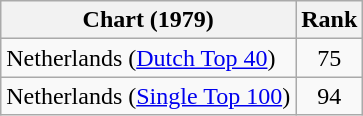<table class="wikitable">
<tr>
<th>Chart (1979)</th>
<th>Rank</th>
</tr>
<tr>
<td>Netherlands (<a href='#'>Dutch Top 40</a>)</td>
<td align="center">75</td>
</tr>
<tr>
<td>Netherlands (<a href='#'>Single Top 100</a>)</td>
<td align="center">94</td>
</tr>
</table>
